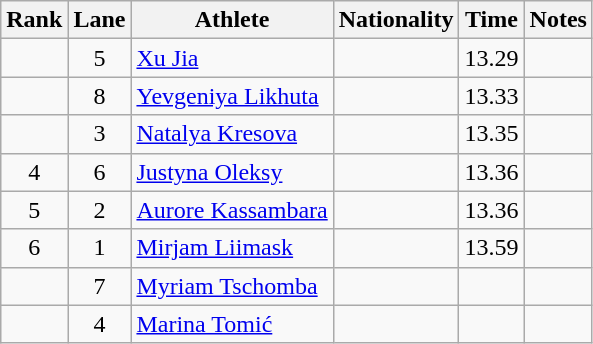<table class="wikitable sortable" style="text-align:center">
<tr>
<th>Rank</th>
<th>Lane</th>
<th>Athlete</th>
<th>Nationality</th>
<th>Time</th>
<th>Notes</th>
</tr>
<tr>
<td></td>
<td>5</td>
<td align=left><a href='#'>Xu Jia</a></td>
<td align=left></td>
<td>13.29</td>
<td></td>
</tr>
<tr>
<td></td>
<td>8</td>
<td align=left><a href='#'>Yevgeniya Likhuta</a></td>
<td align=left></td>
<td>13.33</td>
<td></td>
</tr>
<tr>
<td></td>
<td>3</td>
<td align=left><a href='#'>Natalya Kresova</a></td>
<td align=left></td>
<td>13.35</td>
<td></td>
</tr>
<tr>
<td>4</td>
<td>6</td>
<td align=left><a href='#'>Justyna Oleksy</a></td>
<td align=left></td>
<td>13.36</td>
<td></td>
</tr>
<tr>
<td>5</td>
<td>2</td>
<td align=left><a href='#'>Aurore Kassambara</a></td>
<td align=left></td>
<td>13.36</td>
<td></td>
</tr>
<tr>
<td>6</td>
<td>1</td>
<td align=left><a href='#'>Mirjam Liimask</a></td>
<td align=left></td>
<td>13.59</td>
<td></td>
</tr>
<tr>
<td></td>
<td>7</td>
<td align=left><a href='#'>Myriam Tschomba</a></td>
<td align=left></td>
<td></td>
<td></td>
</tr>
<tr>
<td></td>
<td>4</td>
<td align=left><a href='#'>Marina Tomić</a></td>
<td align=left></td>
<td></td>
<td></td>
</tr>
</table>
